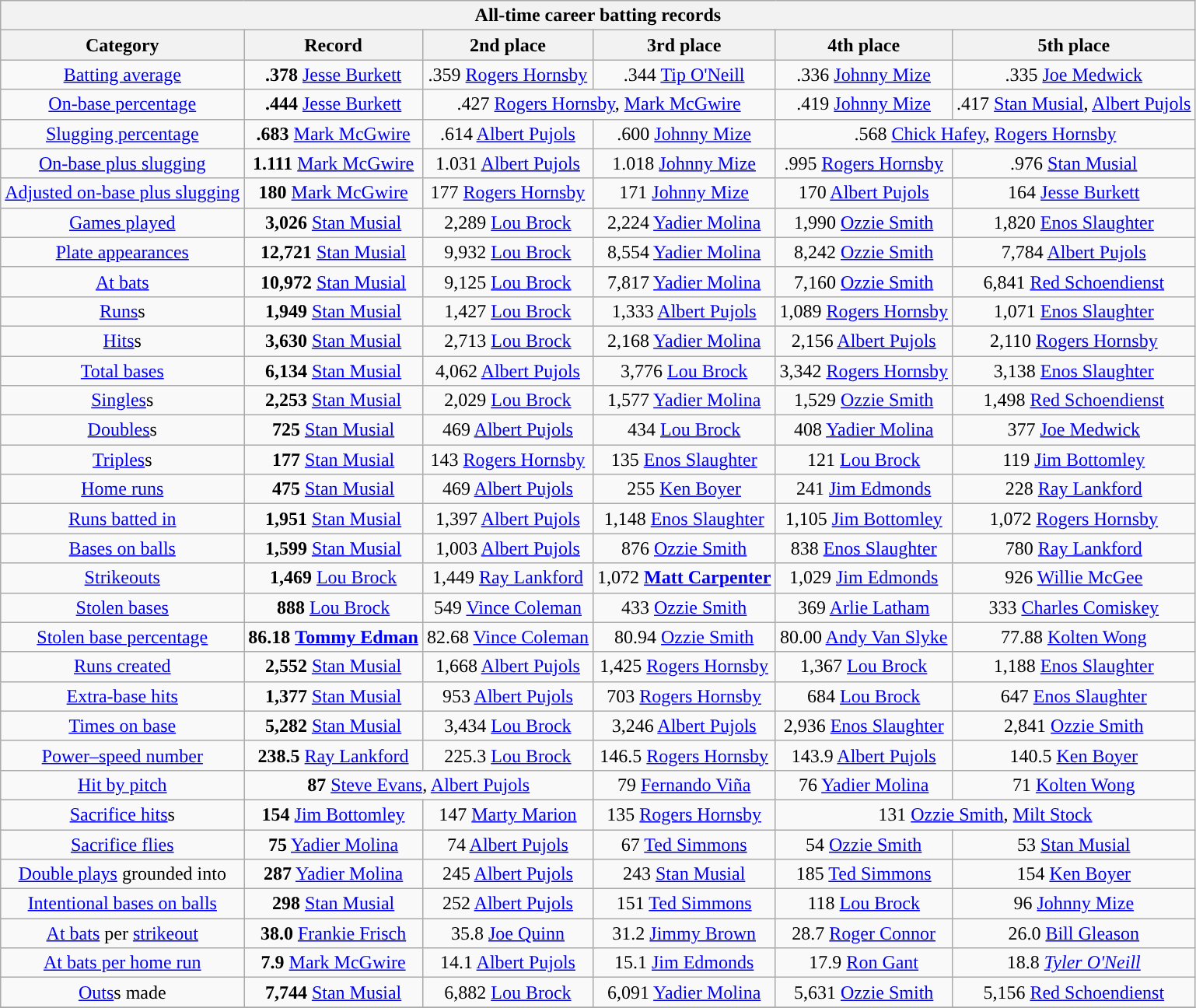<table class="wikitable unsortable" style="text-align:center">
<tr>
<th colspan=6><strong>All-time career batting records</strong></th>
</tr>
<tr>
<th scope="col">Category</th>
<th scope="col">Record</th>
<th scope="col">2nd place</th>
<th scope="col">3rd place</th>
<th scope="col">4th place</th>
<th scope="col">5th place</th>
</tr>
<tr>
<td><a href='#'>Batting average</a></td>
<td><strong>.378</strong> <a href='#'>Jesse Burkett</a></td>
<td>.359 <a href='#'>Rogers Hornsby</a></td>
<td>.344 <a href='#'>Tip O'Neill</a></td>
<td>.336 <a href='#'>Johnny Mize</a></td>
<td>.335 <a href='#'>Joe Medwick</a></td>
</tr>
<tr>
<td><a href='#'>On-base percentage</a></td>
<td><strong>.444</strong> <a href='#'>Jesse Burkett</a></td>
<td colspan="2" style="text-align: center;">.427 <a href='#'>Rogers Hornsby</a>, <a href='#'>Mark McGwire</a></td>
<td>.419 <a href='#'>Johnny Mize</a></td>
<td colspan="2" style="text-align: center;">.417 <a href='#'>Stan Musial</a>, <a href='#'>Albert Pujols</a></td>
</tr>
<tr>
<td><a href='#'>Slugging percentage</a></td>
<td><strong>.683</strong> <a href='#'>Mark McGwire</a></td>
<td>.614 <a href='#'>Albert Pujols</a></td>
<td>.600 <a href='#'>Johnny Mize</a></td>
<td colspan="2" style="text-align: center;">.568 <a href='#'>Chick Hafey</a>, <a href='#'>Rogers Hornsby</a></td>
</tr>
<tr>
<td><a href='#'>On-base plus slugging</a></td>
<td><strong>1.111</strong> <a href='#'>Mark McGwire</a></td>
<td>1.031 <a href='#'>Albert Pujols</a></td>
<td>1.018 <a href='#'>Johnny Mize</a></td>
<td>.995 <a href='#'>Rogers Hornsby</a></td>
<td>.976 <a href='#'>Stan Musial</a></td>
</tr>
<tr>
<td><a href='#'>Adjusted on-base plus slugging</a></td>
<td><strong>180</strong> <a href='#'>Mark McGwire</a></td>
<td>177 <a href='#'>Rogers Hornsby</a></td>
<td>171 <a href='#'>Johnny Mize</a></td>
<td>170 <a href='#'>Albert Pujols</a></td>
<td>164 <a href='#'>Jesse Burkett</a></td>
</tr>
<tr>
<td><a href='#'>Games played</a></td>
<td><strong>3,026</strong> <a href='#'>Stan Musial</a></td>
<td>2,289 <a href='#'>Lou Brock</a></td>
<td>2,224 <a href='#'>Yadier Molina</a></td>
<td>1,990 <a href='#'>Ozzie Smith</a></td>
<td>1,820 <a href='#'>Enos Slaughter</a></td>
</tr>
<tr>
<td><a href='#'>Plate appearances</a></td>
<td><strong>12,721</strong> <a href='#'>Stan Musial</a></td>
<td>9,932 <a href='#'>Lou Brock</a></td>
<td>8,554 <a href='#'>Yadier Molina</a></td>
<td>8,242 <a href='#'>Ozzie Smith</a></td>
<td>7,784 <a href='#'>Albert Pujols</a></td>
</tr>
<tr>
<td><a href='#'>At bats</a></td>
<td><strong>10,972</strong> <a href='#'>Stan Musial</a></td>
<td>9,125 <a href='#'>Lou Brock</a></td>
<td>7,817 <a href='#'>Yadier Molina</a></td>
<td>7,160 <a href='#'>Ozzie Smith</a></td>
<td>6,841 <a href='#'>Red Schoendienst</a></td>
</tr>
<tr>
<td><a href='#'>Runs</a>s</td>
<td><strong>1,949</strong> <a href='#'>Stan Musial</a></td>
<td>1,427 <a href='#'>Lou Brock</a></td>
<td>1,333 <a href='#'>Albert Pujols</a></td>
<td>1,089 <a href='#'>Rogers Hornsby</a></td>
<td>1,071 <a href='#'>Enos Slaughter</a></td>
</tr>
<tr>
<td><a href='#'>Hits</a>s</td>
<td><strong>3,630</strong> <a href='#'>Stan Musial</a></td>
<td>2,713 <a href='#'>Lou Brock</a></td>
<td>2,168 <a href='#'>Yadier Molina</a></td>
<td>2,156 <a href='#'>Albert Pujols</a></td>
<td>2,110 <a href='#'>Rogers Hornsby</a></td>
</tr>
<tr>
<td><a href='#'>Total bases</a></td>
<td><strong>6,134</strong> <a href='#'>Stan Musial</a></td>
<td>4,062 <a href='#'>Albert Pujols</a></td>
<td>3,776 <a href='#'>Lou Brock</a></td>
<td>3,342 <a href='#'>Rogers Hornsby</a></td>
<td>3,138 <a href='#'>Enos Slaughter</a></td>
</tr>
<tr>
<td><a href='#'>Singles</a>s</td>
<td><strong>2,253</strong> <a href='#'>Stan Musial</a></td>
<td>2,029 <a href='#'>Lou Brock</a></td>
<td>1,577 <a href='#'>Yadier Molina</a></td>
<td>1,529 <a href='#'>Ozzie Smith</a></td>
<td>1,498 <a href='#'>Red Schoendienst</a></td>
</tr>
<tr>
<td><a href='#'>Doubles</a>s</td>
<td><strong>725</strong> <a href='#'>Stan Musial</a></td>
<td>469 <a href='#'>Albert Pujols</a></td>
<td>434 <a href='#'>Lou Brock</a></td>
<td>408 <a href='#'>Yadier Molina</a></td>
<td>377 <a href='#'>Joe Medwick</a></td>
</tr>
<tr>
<td><a href='#'>Triples</a>s</td>
<td><strong>177</strong> <a href='#'>Stan Musial</a></td>
<td>143 <a href='#'>Rogers Hornsby</a></td>
<td>135 <a href='#'>Enos Slaughter</a></td>
<td>121 <a href='#'>Lou Brock</a></td>
<td>119 <a href='#'>Jim Bottomley</a></td>
</tr>
<tr>
<td><a href='#'>Home runs</a></td>
<td><strong>475</strong> <a href='#'>Stan Musial</a></td>
<td>469 <a href='#'>Albert Pujols</a></td>
<td>255 <a href='#'>Ken Boyer</a></td>
<td>241 <a href='#'>Jim Edmonds</a></td>
<td>228 <a href='#'>Ray Lankford</a></td>
</tr>
<tr>
<td><a href='#'>Runs batted in</a></td>
<td><strong>1,951</strong> <a href='#'>Stan Musial</a></td>
<td>1,397 <a href='#'>Albert Pujols</a></td>
<td>1,148 <a href='#'>Enos Slaughter</a></td>
<td>1,105 <a href='#'>Jim Bottomley</a></td>
<td>1,072 <a href='#'>Rogers Hornsby</a></td>
</tr>
<tr>
<td><a href='#'>Bases on balls</a></td>
<td><strong>1,599</strong> <a href='#'>Stan Musial</a></td>
<td>1,003 <a href='#'>Albert Pujols</a></td>
<td>876 <a href='#'>Ozzie Smith</a></td>
<td>838 <a href='#'>Enos Slaughter</a></td>
<td>780 <a href='#'>Ray Lankford</a></td>
</tr>
<tr>
<td><a href='#'>Strikeouts</a></td>
<td><strong>1,469</strong> <a href='#'>Lou Brock</a></td>
<td>1,449 <a href='#'>Ray Lankford</a></td>
<td>1,072 <strong><a href='#'>Matt Carpenter</a></strong></td>
<td>1,029 <a href='#'>Jim Edmonds</a></td>
<td>926 <a href='#'>Willie McGee</a></td>
</tr>
<tr>
<td><a href='#'>Stolen bases</a></td>
<td><strong>888</strong> <a href='#'>Lou Brock</a></td>
<td>549 <a href='#'>Vince Coleman</a></td>
<td>433 <a href='#'>Ozzie Smith</a></td>
<td>369 <a href='#'>Arlie Latham</a></td>
<td>333 <a href='#'>Charles Comiskey</a></td>
</tr>
<tr>
<td><a href='#'>Stolen base percentage</a></td>
<td><strong>86.18</strong> <strong><a href='#'>Tommy Edman</a></strong></td>
<td>82.68 <a href='#'>Vince Coleman</a></td>
<td>80.94 <a href='#'>Ozzie Smith</a></td>
<td>80.00 <a href='#'>Andy Van Slyke</a></td>
<td>77.88 <a href='#'>Kolten Wong</a></td>
</tr>
<tr>
<td><a href='#'>Runs created</a></td>
<td><strong>2,552</strong> <a href='#'>Stan Musial</a></td>
<td>1,668 <a href='#'>Albert Pujols</a></td>
<td>1,425 <a href='#'>Rogers Hornsby</a></td>
<td>1,367 <a href='#'>Lou Brock</a></td>
<td>1,188 <a href='#'>Enos Slaughter</a></td>
</tr>
<tr>
<td><a href='#'>Extra-base hits</a></td>
<td><strong>1,377</strong> <a href='#'>Stan Musial</a></td>
<td>953 <a href='#'>Albert Pujols</a></td>
<td>703 <a href='#'>Rogers Hornsby</a></td>
<td>684 <a href='#'>Lou Brock</a></td>
<td>647 <a href='#'>Enos Slaughter</a></td>
</tr>
<tr>
<td><a href='#'>Times on base</a></td>
<td><strong>5,282</strong> <a href='#'>Stan Musial</a></td>
<td>3,434 <a href='#'>Lou Brock</a></td>
<td>3,246 <a href='#'>Albert Pujols</a></td>
<td>2,936 <a href='#'>Enos Slaughter</a></td>
<td>2,841 <a href='#'>Ozzie Smith</a></td>
</tr>
<tr>
<td><a href='#'>Power–speed number</a></td>
<td><strong>238.5</strong> <a href='#'>Ray Lankford</a></td>
<td>225.3 <a href='#'>Lou Brock</a></td>
<td>146.5 <a href='#'>Rogers Hornsby</a></td>
<td>143.9 <a href='#'>Albert Pujols</a></td>
<td>140.5 <a href='#'>Ken Boyer</a></td>
</tr>
<tr>
<td><a href='#'>Hit by pitch</a></td>
<td colspan="2" style="text-align: center;"><strong>87</strong> <a href='#'>Steve Evans</a>, <a href='#'>Albert Pujols</a></td>
<td>79 <a href='#'>Fernando Viña</a></td>
<td>76 <a href='#'>Yadier Molina</a></td>
<td>71 <a href='#'>Kolten Wong</a></td>
</tr>
<tr>
<td><a href='#'>Sacrifice hits</a>s</td>
<td><strong>154</strong> <a href='#'>Jim Bottomley</a></td>
<td>147 <a href='#'>Marty Marion</a></td>
<td>135 <a href='#'>Rogers Hornsby</a></td>
<td colspan="2" style="text-align: center;">131 <a href='#'>Ozzie Smith</a>, <a href='#'>Milt Stock</a></td>
</tr>
<tr>
<td><a href='#'>Sacrifice flies</a></td>
<td><strong>75</strong> <a href='#'>Yadier Molina</a></td>
<td>74 <a href='#'>Albert Pujols</a></td>
<td>67 <a href='#'>Ted Simmons</a></td>
<td>54 <a href='#'>Ozzie Smith</a></td>
<td>53 <a href='#'>Stan Musial</a></td>
</tr>
<tr>
<td><a href='#'>Double plays</a> grounded into</td>
<td><strong>287</strong> <a href='#'>Yadier Molina</a></td>
<td>245 <a href='#'>Albert Pujols</a></td>
<td>243 <a href='#'>Stan Musial</a></td>
<td>185 <a href='#'>Ted Simmons</a></td>
<td>154 <a href='#'>Ken Boyer</a></td>
</tr>
<tr>
<td><a href='#'>Intentional bases on balls</a></td>
<td><strong>298</strong> <a href='#'>Stan Musial</a></td>
<td>252 <a href='#'>Albert Pujols</a></td>
<td>151 <a href='#'>Ted Simmons</a></td>
<td>118 <a href='#'>Lou Brock</a></td>
<td>96 <a href='#'>Johnny Mize</a></td>
</tr>
<tr>
<td><a href='#'>At bats</a> per <a href='#'>strikeout</a></td>
<td><strong>38.0</strong> <a href='#'>Frankie Frisch</a></td>
<td>35.8 <a href='#'>Joe Quinn</a></td>
<td>31.2 <a href='#'>Jimmy Brown</a></td>
<td>28.7 <a href='#'>Roger Connor</a></td>
<td>26.0 <a href='#'>Bill Gleason</a></td>
</tr>
<tr>
<td><a href='#'>At bats per home run</a></td>
<td><strong>7.9</strong> <a href='#'>Mark McGwire</a></td>
<td>14.1 <a href='#'>Albert Pujols</a></td>
<td>15.1 <a href='#'>Jim Edmonds</a></td>
<td>17.9 <a href='#'>Ron Gant</a></td>
<td>18.8 <em><a href='#'>Tyler O'Neill</a></em></td>
</tr>
<tr>
<td><a href='#'>Outs</a>s made</td>
<td><strong>7,744</strong> <a href='#'>Stan Musial</a></td>
<td>6,882 <a href='#'>Lou Brock</a></td>
<td>6,091 <a href='#'>Yadier Molina</a></td>
<td>5,631 <a href='#'>Ozzie Smith</a></td>
<td>5,156 <a href='#'>Red Schoendienst</a></td>
</tr>
<tr>
</tr>
</table>
